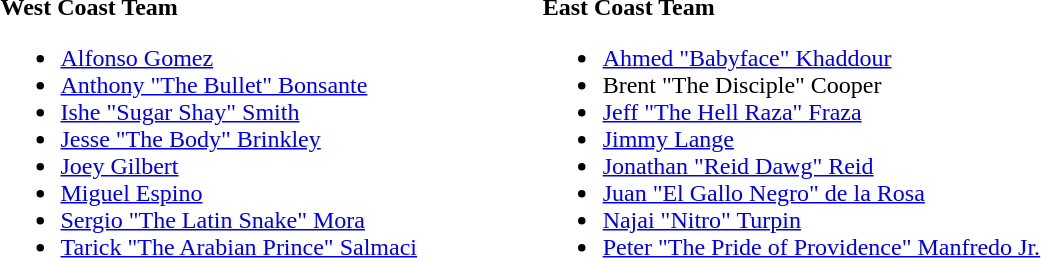<table>
<tr>
<td width="22%" valign="top"><br><strong>West Coast Team</strong><ul><li><a href='#'>Alfonso Gomez</a></li><li><a href='#'>Anthony "The Bullet" Bonsante</a></li><li><a href='#'>Ishe "Sugar Shay" Smith</a></li><li><a href='#'>Jesse "The Body" Brinkley</a></li><li><a href='#'>Joey Gilbert</a></li><li><a href='#'>Miguel Espino</a></li><li><a href='#'>Sergio "The Latin Snake" Mora</a></li><li><a href='#'>Tarick "The Arabian Prince" Salmaci</a></li></ul></td>
<td width="55%" valign="top"><br><strong>East Coast Team</strong><ul><li><a href='#'>Ahmed "Babyface" Khaddour</a></li><li>Brent "The Disciple" Cooper</li><li><a href='#'>Jeff "The Hell Raza" Fraza</a></li><li><a href='#'>Jimmy Lange</a></li><li><a href='#'>Jonathan "Reid Dawg" Reid</a></li><li><a href='#'>Juan "El Gallo Negro" de la Rosa</a></li><li><a href='#'>Najai "Nitro" Turpin</a></li><li><a href='#'>Peter "The Pride of Providence" Manfredo Jr.</a></li></ul></td>
</tr>
</table>
